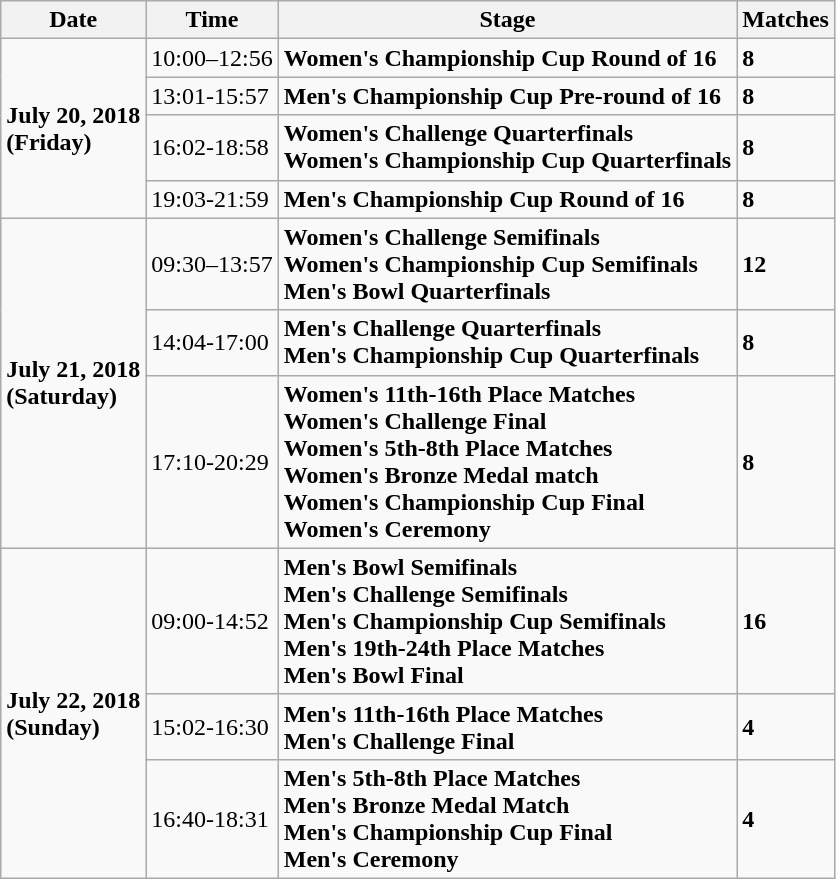<table class=wikitable>
<tr>
<th>Date</th>
<th>Time</th>
<th>Stage</th>
<th>Matches</th>
</tr>
<tr>
<td rowspan="4"><strong>July 20, 2018</strong><br><strong>(Friday)</strong></td>
<td>10:00–12:56</td>
<td><strong>Women's Championship Cup Round of 16</strong></td>
<td><strong>8</strong></td>
</tr>
<tr>
<td rowspan="1">13:01-15:57</td>
<td><strong>Men's Championship Cup Pre-round of 16</strong></td>
<td><strong>8</strong></td>
</tr>
<tr>
<td rowspan="1">16:02-18:58</td>
<td><strong>Women's Challenge Quarterfinals</strong><br><strong>Women's Championship Cup Quarterfinals</strong></td>
<td><strong>8</strong></td>
</tr>
<tr>
<td rowspan="1">19:03-21:59</td>
<td><strong>Men's Championship Cup Round of 16</strong></td>
<td><strong>8</strong></td>
</tr>
<tr>
<td rowspan="3"><strong>July 21, 2018</strong><br><strong>(Saturday)</strong></td>
<td>09:30–13:57</td>
<td><strong>Women's Challenge Semifinals</strong><br><strong>Women's Championship Cup Semifinals</strong><br><strong>Men's Bowl Quarterfinals</strong></td>
<td><strong>12</strong></td>
</tr>
<tr>
<td rowspan="1">14:04-17:00</td>
<td><strong>Men's Challenge Quarterfinals</strong><br><strong>Men's Championship Cup Quarterfinals</strong></td>
<td><strong>8</strong></td>
</tr>
<tr>
<td rowspan="1">17:10-20:29</td>
<td><strong>Women's 11th-16th Place Matches</strong><br><strong>Women's Challenge Final</strong><br><strong>Women's 5th-8th Place Matches</strong><br><strong>Women's Bronze Medal match</strong><br><strong>Women's Championship Cup Final</strong><br><strong>Women's Ceremony</strong></td>
<td><strong>8</strong></td>
</tr>
<tr>
<td rowspan="3"><strong>July 22, 2018</strong><br><strong>(Sunday)</strong></td>
<td>09:00-14:52</td>
<td><strong>Men's Bowl Semifinals</strong><br><strong>Men's Challenge Semifinals</strong><br><strong>Men's Championship Cup Semifinals</strong><br><strong>Men's 19th-24th Place Matches</strong><br><strong>Men's Bowl Final </strong></td>
<td><strong>16</strong></td>
</tr>
<tr>
<td rowspan="1">15:02-16:30</td>
<td><strong>Men's 11th-16th Place Matches</strong><br><strong>Men's Challenge Final</strong></td>
<td><strong>4</strong></td>
</tr>
<tr>
<td rowspan="1">16:40-18:31</td>
<td><strong>Men's 5th-8th Place Matches</strong><br><strong>Men's Bronze Medal Match</strong><br><strong>Men's Championship Cup Final</strong><br><strong>Men's Ceremony</strong></td>
<td><strong>4</strong></td>
</tr>
</table>
